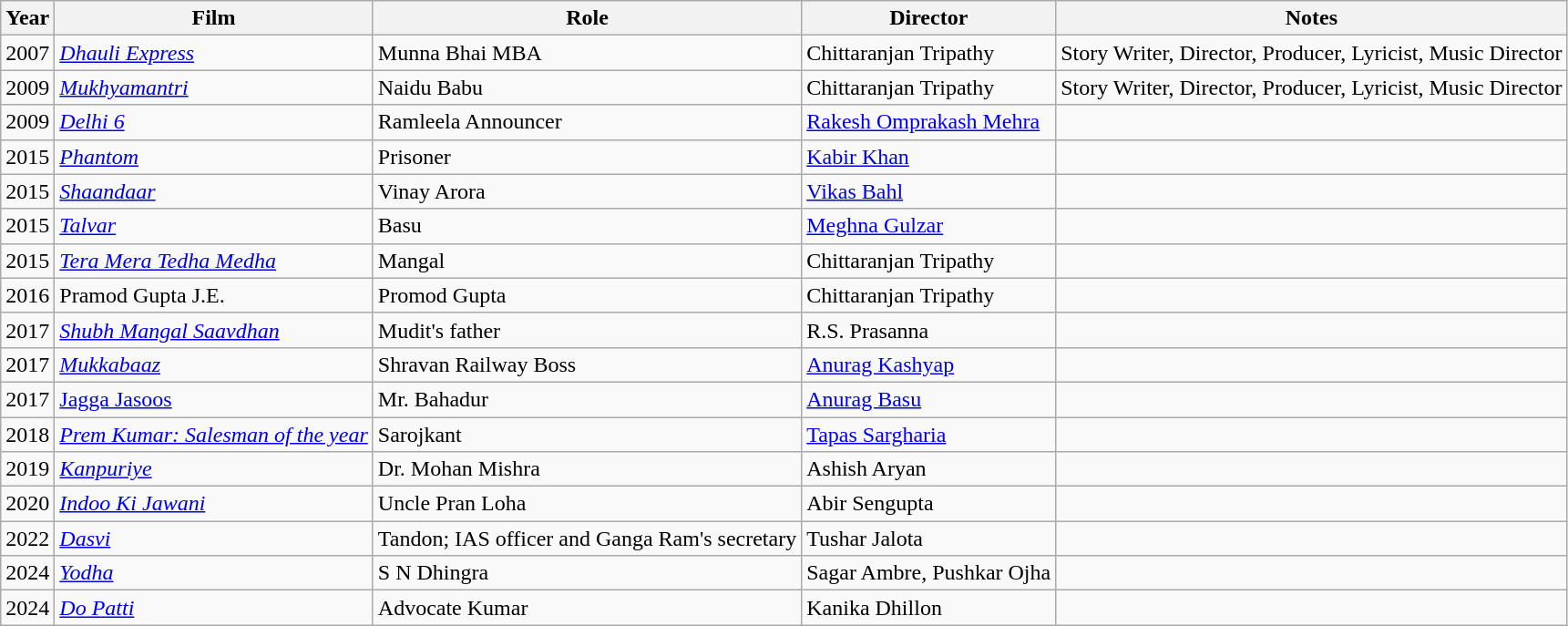<table class="wikitable sortable">
<tr>
<th>Year</th>
<th>Film</th>
<th>Role</th>
<th>Director</th>
<th>Notes</th>
</tr>
<tr>
<td>2007</td>
<td><em><a href='#'>Dhauli Express</a></em></td>
<td>Munna Bhai MBA</td>
<td>Chittaranjan Tripathy</td>
<td>Story Writer, Director, Producer, Lyricist, Music Director</td>
</tr>
<tr>
<td>2009</td>
<td><em><a href='#'>Mukhyamantri</a></em></td>
<td>Naidu Babu</td>
<td>Chittaranjan Tripathy</td>
<td>Story Writer, Director, Producer, Lyricist, Music Director</td>
</tr>
<tr>
<td>2009</td>
<td><em><a href='#'>Delhi 6</a></em></td>
<td>Ramleela Announcer</td>
<td><a href='#'>Rakesh Omprakash Mehra</a></td>
<td></td>
</tr>
<tr>
<td>2015</td>
<td><em><a href='#'>Phantom</a></em></td>
<td>Prisoner</td>
<td><a href='#'>Kabir Khan</a></td>
<td></td>
</tr>
<tr>
<td>2015</td>
<td><em><a href='#'>Shaandaar</a></em></td>
<td>Vinay Arora</td>
<td><a href='#'>Vikas Bahl</a></td>
<td></td>
</tr>
<tr>
<td>2015</td>
<td><em><a href='#'>Talvar</a></em></td>
<td>Basu</td>
<td><a href='#'>Meghna Gulzar</a></td>
<td></td>
</tr>
<tr>
<td>2015</td>
<td><em><a href='#'>Tera Mera Tedha Medha</a></em></td>
<td>Mangal</td>
<td>Chittaranjan Tripathy</td>
<td></td>
</tr>
<tr>
<td>2016</td>
<td>Pramod Gupta J.E.</td>
<td>Promod Gupta</td>
<td>Chittaranjan Tripathy</td>
<td></td>
</tr>
<tr>
<td>2017</td>
<td><em><a href='#'>Shubh Mangal Saavdhan</a></em></td>
<td>Mudit's father</td>
<td>R.S. Prasanna</td>
<td></td>
</tr>
<tr>
<td>2017</td>
<td><em><a href='#'>Mukkabaaz</a></em></td>
<td>Shravan Railway Boss</td>
<td><a href='#'>Anurag Kashyap</a></td>
<td></td>
</tr>
<tr>
<td>2017</td>
<td><a href='#'>Jagga Jasoos</a></td>
<td>Mr. Bahadur</td>
<td><a href='#'>Anurag Basu</a></td>
<td></td>
</tr>
<tr>
<td>2018</td>
<td><em><a href='#'>Prem Kumar: Salesman of the year</a></em></td>
<td>Sarojkant</td>
<td><a href='#'>Tapas Sargharia</a></td>
<td></td>
</tr>
<tr>
<td>2019</td>
<td><em><a href='#'>Kanpuriye</a></em></td>
<td>Dr. Mohan Mishra</td>
<td>Ashish Aryan</td>
<td></td>
</tr>
<tr>
<td>2020</td>
<td><em><a href='#'>Indoo Ki Jawani</a></em></td>
<td>Uncle Pran Loha</td>
<td>Abir Sengupta</td>
<td></td>
</tr>
<tr>
<td>2022</td>
<td><em><a href='#'>Dasvi</a></em></td>
<td>Tandon; IAS officer and Ganga Ram's secretary</td>
<td>Tushar Jalota</td>
<td></td>
</tr>
<tr>
<td>2024</td>
<td><em><a href='#'>Yodha</a></em></td>
<td>S N Dhingra</td>
<td>Sagar Ambre, Pushkar Ojha</td>
<td></td>
</tr>
<tr>
<td>2024</td>
<td><em><a href='#'>Do Patti</a></em></td>
<td>Advocate Kumar</td>
<td>Kanika Dhillon</td>
</tr>
</table>
